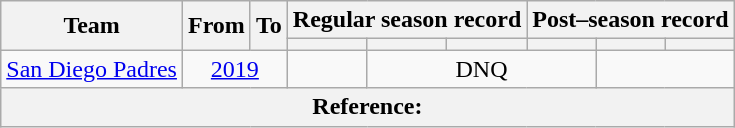<table class="wikitable" Style="text-align: center">
<tr>
<th rowspan="2">Team</th>
<th rowspan="2">From</th>
<th rowspan="2">To</th>
<th colspan="3">Regular season record</th>
<th colspan="3">Post–season record</th>
</tr>
<tr>
<th></th>
<th></th>
<th></th>
<th></th>
<th></th>
<th></th>
</tr>
<tr>
<td><a href='#'>San Diego Padres</a></td>
<td colspan="2"><a href='#'>2019</a></td>
<td></td>
<td colspan="3">DNQ</td>
</tr>
<tr>
<th colspan="9">Reference:</th>
</tr>
</table>
